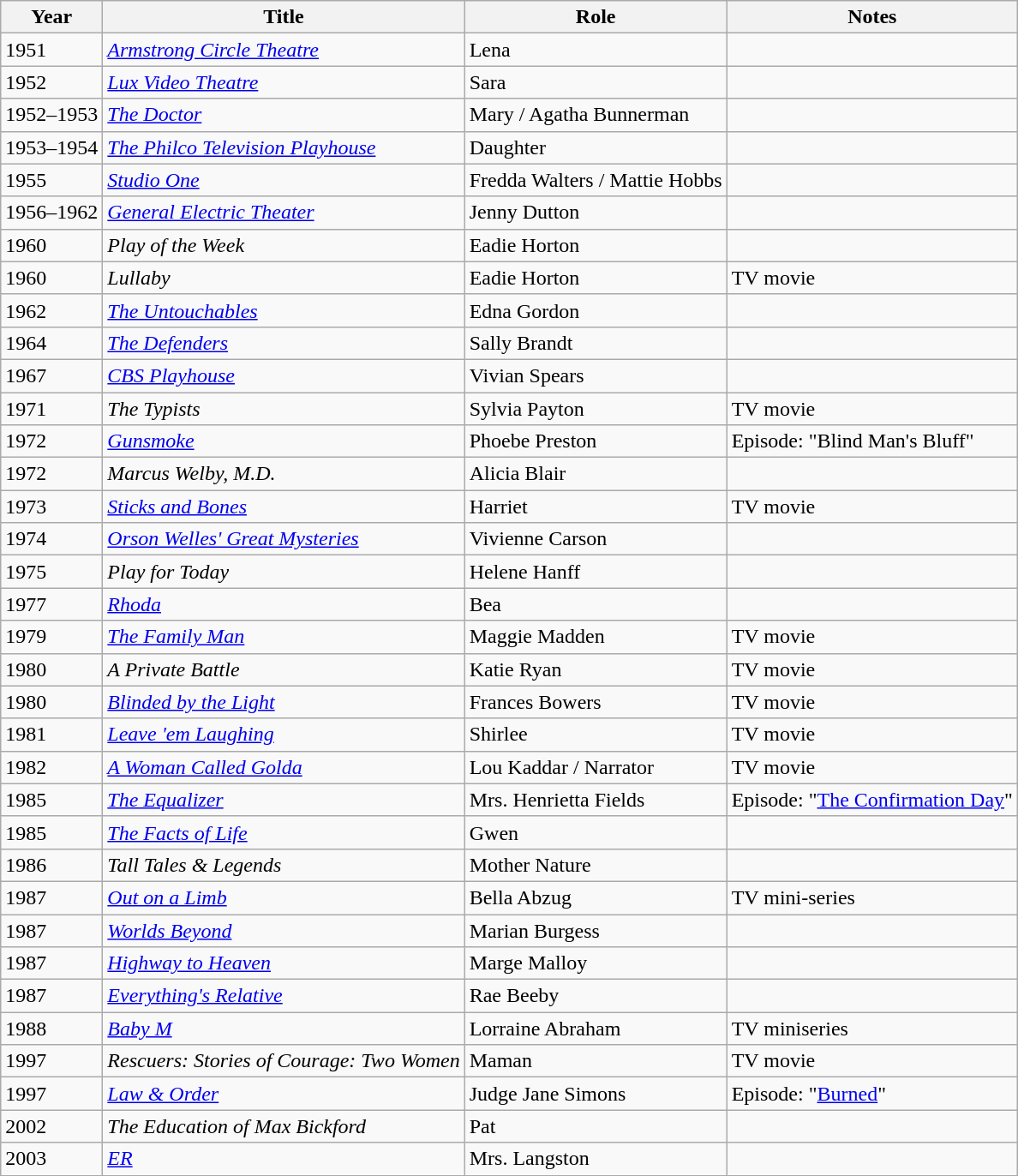<table class="wikitable sortable">
<tr>
<th>Year</th>
<th>Title</th>
<th>Role</th>
<th>Notes</th>
</tr>
<tr>
<td>1951</td>
<td><em><a href='#'>Armstrong Circle Theatre</a></em></td>
<td>Lena</td>
<td></td>
</tr>
<tr>
<td>1952</td>
<td><em><a href='#'>Lux Video Theatre</a></em></td>
<td>Sara</td>
<td></td>
</tr>
<tr>
<td>1952–1953</td>
<td><em><a href='#'>The Doctor</a></em></td>
<td>Mary / Agatha Bunnerman</td>
<td></td>
</tr>
<tr>
<td>1953–1954</td>
<td><em><a href='#'>The Philco Television Playhouse</a></em></td>
<td>Daughter</td>
<td></td>
</tr>
<tr>
<td>1955</td>
<td><em><a href='#'>Studio One</a></em></td>
<td>Fredda Walters / Mattie Hobbs</td>
<td></td>
</tr>
<tr>
<td>1956–1962</td>
<td><em><a href='#'>General Electric Theater</a></em></td>
<td>Jenny Dutton</td>
<td></td>
</tr>
<tr>
<td>1960</td>
<td><em>Play of the Week</em></td>
<td>Eadie Horton</td>
<td></td>
</tr>
<tr>
<td>1960</td>
<td><em>Lullaby</em></td>
<td>Eadie Horton</td>
<td>TV movie</td>
</tr>
<tr>
<td>1962</td>
<td><em><a href='#'>The Untouchables</a></em></td>
<td>Edna Gordon</td>
<td></td>
</tr>
<tr>
<td>1964</td>
<td><em><a href='#'>The Defenders</a></em></td>
<td>Sally Brandt</td>
<td></td>
</tr>
<tr>
<td>1967</td>
<td><em><a href='#'>CBS Playhouse</a></em></td>
<td>Vivian Spears</td>
<td></td>
</tr>
<tr>
<td>1971</td>
<td><em>The Typists</em></td>
<td>Sylvia Payton</td>
<td>TV movie</td>
</tr>
<tr>
<td>1972</td>
<td><em><a href='#'>Gunsmoke</a></em></td>
<td>Phoebe Preston</td>
<td>Episode: "Blind Man's Bluff"</td>
</tr>
<tr>
<td>1972</td>
<td><em>Marcus Welby, M.D.</em></td>
<td>Alicia Blair</td>
<td></td>
</tr>
<tr>
<td>1973</td>
<td><em><a href='#'>Sticks and Bones</a></em></td>
<td>Harriet</td>
<td>TV movie</td>
</tr>
<tr>
<td>1974</td>
<td><em><a href='#'>Orson Welles' Great Mysteries</a></em></td>
<td>Vivienne Carson</td>
<td></td>
</tr>
<tr>
<td>1975</td>
<td><em>Play for Today</em></td>
<td>Helene Hanff</td>
<td></td>
</tr>
<tr>
<td>1977</td>
<td><em><a href='#'>Rhoda</a></em></td>
<td>Bea</td>
<td></td>
</tr>
<tr>
<td>1979</td>
<td><em><a href='#'>The Family Man</a></em></td>
<td>Maggie Madden</td>
<td>TV movie</td>
</tr>
<tr>
<td>1980</td>
<td><em>A Private Battle</em></td>
<td>Katie Ryan</td>
<td>TV movie</td>
</tr>
<tr>
<td>1980</td>
<td><em><a href='#'>Blinded by the Light</a></em></td>
<td>Frances Bowers</td>
<td>TV movie</td>
</tr>
<tr>
<td>1981</td>
<td><em><a href='#'>Leave 'em Laughing</a></em></td>
<td>Shirlee</td>
<td>TV movie</td>
</tr>
<tr>
<td>1982</td>
<td><em><a href='#'>A Woman Called Golda</a></em></td>
<td>Lou Kaddar / Narrator</td>
<td>TV movie</td>
</tr>
<tr>
<td>1985</td>
<td><em><a href='#'>The Equalizer</a></em></td>
<td>Mrs. Henrietta Fields</td>
<td>Episode: "<a href='#'>The Confirmation Day</a>"</td>
</tr>
<tr>
<td>1985</td>
<td><em><a href='#'>The Facts of Life</a></em></td>
<td>Gwen</td>
<td></td>
</tr>
<tr>
<td>1986</td>
<td><em>Tall Tales & Legends</em></td>
<td>Mother Nature</td>
<td></td>
</tr>
<tr>
<td>1987</td>
<td><em><a href='#'>Out on a Limb</a></em></td>
<td>Bella Abzug</td>
<td>TV mini-series</td>
</tr>
<tr>
<td>1987</td>
<td><em><a href='#'>Worlds Beyond</a></em></td>
<td>Marian Burgess</td>
<td></td>
</tr>
<tr>
<td>1987</td>
<td><em><a href='#'>Highway to Heaven</a></em></td>
<td>Marge Malloy</td>
<td></td>
</tr>
<tr>
<td>1987</td>
<td><em><a href='#'>Everything's Relative</a></em></td>
<td>Rae Beeby</td>
<td></td>
</tr>
<tr>
<td>1988</td>
<td><em><a href='#'>Baby M</a></em></td>
<td>Lorraine Abraham</td>
<td>TV miniseries</td>
</tr>
<tr>
<td>1997</td>
<td><em>Rescuers: Stories of Courage: Two Women</em></td>
<td>Maman</td>
<td>TV movie</td>
</tr>
<tr>
<td>1997</td>
<td><em><a href='#'>Law & Order</a></em></td>
<td>Judge Jane Simons</td>
<td>Episode: "<a href='#'>Burned</a>"</td>
</tr>
<tr>
<td>2002</td>
<td><em>The Education of Max Bickford</em></td>
<td>Pat</td>
<td></td>
</tr>
<tr>
<td>2003</td>
<td><em><a href='#'>ER</a></em></td>
<td>Mrs. Langston</td>
<td></td>
</tr>
</table>
